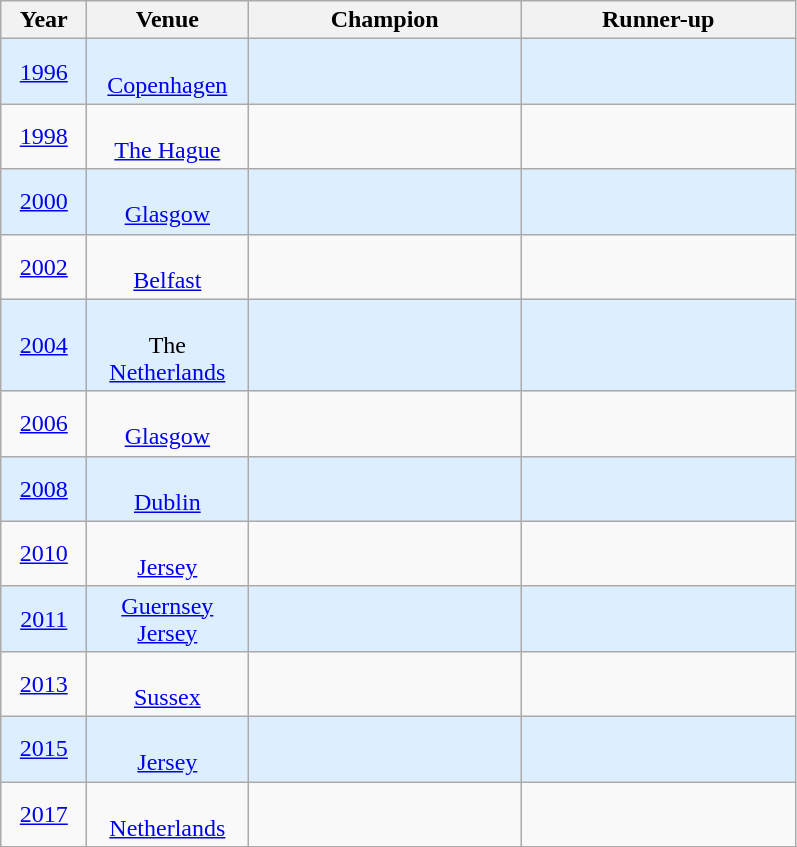<table class="wikitable">
<tr>
<th width=50>Year</th>
<th width=100>Venue</th>
<th width=175>Champion</th>
<th width=175>Runner-up</th>
</tr>
<tr align="center" style="background:#ddeeff">
<td><a href='#'>1996</a></td>
<td><br><a href='#'>Copenhagen</a></td>
<td></td>
<td></td>
</tr>
<tr align="center">
<td><a href='#'>1998</a></td>
<td><br><a href='#'>The Hague</a></td>
<td></td>
<td></td>
</tr>
<tr align="center" style="background:#ddeeff">
<td><a href='#'>2000</a></td>
<td><br><a href='#'>Glasgow</a></td>
<td></td>
<td></td>
</tr>
<tr align="center">
<td><a href='#'>2002</a></td>
<td><br><a href='#'>Belfast</a></td>
<td></td>
<td></td>
</tr>
<tr align="center" style="background:#ddeeff">
<td><a href='#'>2004</a></td>
<td><br>The <a href='#'>Netherlands</a></td>
<td></td>
<td></td>
</tr>
<tr align="center">
<td><a href='#'>2006</a></td>
<td><br><a href='#'>Glasgow</a></td>
<td></td>
<td></td>
</tr>
<tr align="center" style="background:#ddeeff">
<td><a href='#'>2008</a></td>
<td><br><a href='#'>Dublin</a></td>
<td></td>
<td></td>
</tr>
<tr align="center">
<td><a href='#'>2010</a></td>
<td><br><a href='#'>Jersey</a></td>
<td></td>
<td></td>
</tr>
<tr align="center" style="background:#ddeeff">
<td><a href='#'>2011</a></td>
<td> <a href='#'>Guernsey</a><br> <a href='#'>Jersey</a></td>
<td></td>
<td></td>
</tr>
<tr align="center">
<td><a href='#'>2013</a></td>
<td><br><a href='#'>Sussex</a></td>
<td></td>
<td></td>
</tr>
<tr align="center" style="background:#ddeeff">
<td><a href='#'>2015</a></td>
<td><br><a href='#'>Jersey</a></td>
<td></td>
<td></td>
</tr>
<tr align="center">
<td><a href='#'>2017</a></td>
<td><br><a href='#'>Netherlands</a></td>
<td></td>
<td></td>
</tr>
<tr align="center">
</tr>
</table>
